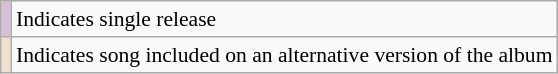<table class="wikitable" style="font-size:90%;">
<tr>
<td style="background:thistle;"></td>
<td>Indicates single release</td>
</tr>
<tr>
<td style="background-color:#F2E0CE"></td>
<td>Indicates song included on an alternative version of the album</td>
</tr>
</table>
